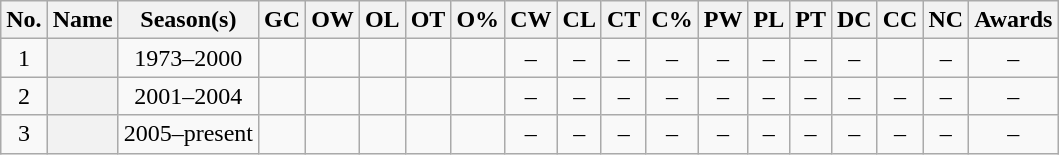<table class="wikitable sortable plainrowheaders" style="text-align:center">
<tr>
<th scope="col" class="unsortable">No.</th>
<th scope="col">Name</th>
<th scope="col">Season(s)</th>
<th scope="col">GC</th>
<th scope="col">OW</th>
<th scope="col">OL</th>
<th scope="col">OT</th>
<th scope="col">O%</th>
<th scope="col">CW</th>
<th scope="col">CL</th>
<th scope="col">CT</th>
<th scope="col">C%</th>
<th scope="col">PW</th>
<th scope="col">PL</th>
<th scope="col">PT</th>
<th scope="col">DC</th>
<th scope="col">CC</th>
<th scope="col">NC</th>
<th scope="col" class="unsortable">Awards</th>
</tr>
<tr>
<td>1</td>
<th scope="row"></th>
<td>1973–2000</td>
<td></td>
<td></td>
<td></td>
<td></td>
<td></td>
<td>–</td>
<td>–</td>
<td>–</td>
<td>–</td>
<td>–</td>
<td>–</td>
<td>–</td>
<td>–</td>
<td></td>
<td>–</td>
<td>–</td>
</tr>
<tr>
<td>2</td>
<th scope="row"></th>
<td>2001–2004</td>
<td></td>
<td></td>
<td></td>
<td></td>
<td></td>
<td>–</td>
<td>–</td>
<td>–</td>
<td>–</td>
<td>–</td>
<td>–</td>
<td>–</td>
<td>–</td>
<td>–</td>
<td>–</td>
<td>–</td>
</tr>
<tr>
<td>3</td>
<th scope="row"></th>
<td>2005–present</td>
<td></td>
<td></td>
<td></td>
<td></td>
<td></td>
<td>–</td>
<td>–</td>
<td>–</td>
<td>–</td>
<td>–</td>
<td>–</td>
<td>–</td>
<td>–</td>
<td>–</td>
<td>–</td>
<td>–</td>
</tr>
</table>
